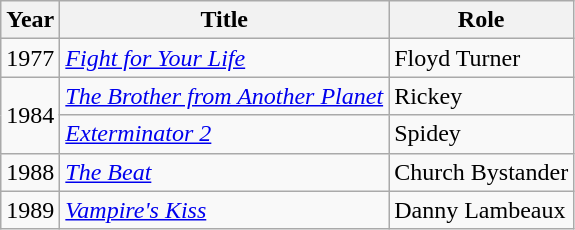<table class="wikitable">
<tr>
<th>Year</th>
<th>Title</th>
<th>Role</th>
</tr>
<tr>
<td>1977</td>
<td><em><a href='#'>Fight for Your Life</a></em></td>
<td>Floyd Turner</td>
</tr>
<tr>
<td rowspan=2>1984</td>
<td><em><a href='#'>The Brother from Another Planet</a></em></td>
<td>Rickey</td>
</tr>
<tr>
<td><em><a href='#'>Exterminator 2</a></em></td>
<td>Spidey</td>
</tr>
<tr>
<td>1988</td>
<td><em><a href='#'>The Beat</a></em></td>
<td>Church Bystander</td>
</tr>
<tr>
<td>1989</td>
<td><em><a href='#'>Vampire's Kiss</a></em></td>
<td>Danny Lambeaux</td>
</tr>
</table>
